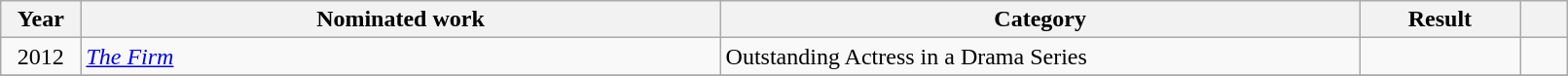<table class="wikitable" style="width:85%;">
<tr>
<th width=5%>Year</th>
<th style="width:40%;">Nominated work</th>
<th style="width:40%;">Category</th>
<th style="width:10%;">Result</th>
<th width=3%></th>
</tr>
<tr>
<td style="text-align:center;">2012</td>
<td><em><a href='#'>The Firm</a></em></td>
<td>Outstanding Actress in a Drama Series</td>
<td></td>
<td style="text-align:center;"></td>
</tr>
<tr>
</tr>
</table>
